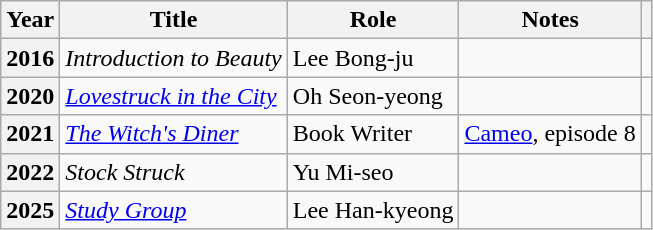<table class="wikitable plainrowheaders">
<tr>
<th scope="col">Year</th>
<th scope="col">Title</th>
<th scope="col">Role</th>
<th scope="col">Notes</th>
<th scope="col" class="unsortable"></th>
</tr>
<tr>
<th scope="row">2016</th>
<td><em>Introduction to Beauty</em></td>
<td>Lee Bong-ju</td>
<td></td>
<td style="text-align:center"></td>
</tr>
<tr>
<th scope="row">2020</th>
<td><em><a href='#'>Lovestruck in the City</a></em></td>
<td>Oh Seon-yeong</td>
<td></td>
<td style="text-align:center"></td>
</tr>
<tr>
<th scope="row">2021</th>
<td><em><a href='#'>The Witch's Diner</a></em></td>
<td>Book Writer</td>
<td><a href='#'>Cameo</a>, episode 8</td>
<td style="text-align:center"></td>
</tr>
<tr>
<th scope="row">2022</th>
<td><em>Stock Struck</em></td>
<td>Yu Mi-seo</td>
<td></td>
<td style="text-align:center"></td>
</tr>
<tr>
<th scope="row">2025</th>
<td><em><a href='#'>Study Group</a></em></td>
<td>Lee Han-kyeong</td>
<td></td>
<td style="text-align:center"></td>
</tr>
</table>
